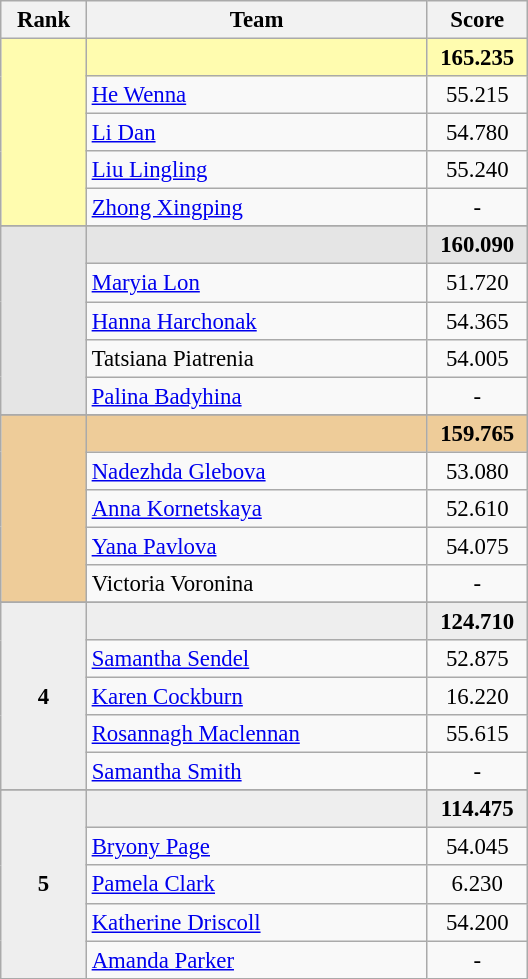<table class="wikitable" style="text-align:center; font-size:95%">
<tr>
<th style="width:50px;">Rank</th>
<th style="width:220px;">Team</th>
<th style="width:60px;">Score</th>
</tr>
<tr style="background:#fffcaf;">
<td rowspan=5></td>
<td style="text-align:left;"><strong></strong></td>
<td><strong>165.235</strong></td>
</tr>
<tr>
<td style="text-align:left;"><a href='#'>He Wenna</a></td>
<td>55.215</td>
</tr>
<tr>
<td style="text-align:left;"><a href='#'>Li Dan</a></td>
<td>54.780</td>
</tr>
<tr>
<td style="text-align:left;"><a href='#'>Liu Lingling</a></td>
<td>55.240</td>
</tr>
<tr>
<td style="text-align:left;"><a href='#'>Zhong Xingping</a></td>
<td>-</td>
</tr>
<tr>
</tr>
<tr style="background:#e5e5e5;">
<td rowspan=5></td>
<td style="text-align:left;"><strong></strong></td>
<td><strong>160.090</strong></td>
</tr>
<tr>
<td style="text-align:left;"><a href='#'>Maryia Lon</a></td>
<td>51.720</td>
</tr>
<tr>
<td style="text-align:left;"><a href='#'>Hanna Harchonak</a></td>
<td>54.365</td>
</tr>
<tr>
<td style="text-align:left;">Tatsiana Piatrenia</td>
<td>54.005</td>
</tr>
<tr>
<td style="text-align:left;"><a href='#'>Palina Badyhina</a></td>
<td>-</td>
</tr>
<tr>
</tr>
<tr style="background:#ec9;">
<td rowspan=5></td>
<td style="text-align:left;"><strong></strong></td>
<td><strong>159.765</strong></td>
</tr>
<tr>
<td style="text-align:left;"><a href='#'>Nadezhda Glebova</a></td>
<td>53.080</td>
</tr>
<tr>
<td style="text-align:left;"><a href='#'>Anna Kornetskaya</a></td>
<td>52.610</td>
</tr>
<tr>
<td style="text-align:left;"><a href='#'>Yana Pavlova</a></td>
<td>54.075</td>
</tr>
<tr>
<td style="text-align:left;">Victoria Voronina</td>
<td>-</td>
</tr>
<tr>
</tr>
<tr style="background:#eee;">
<td rowspan=5><strong>4</strong></td>
<td style="text-align:left;"><strong></strong></td>
<td><strong>124.710</strong></td>
</tr>
<tr>
<td style="text-align:left;"><a href='#'>Samantha Sendel</a></td>
<td>52.875</td>
</tr>
<tr>
<td style="text-align:left;"><a href='#'>Karen Cockburn</a></td>
<td>16.220</td>
</tr>
<tr>
<td style="text-align:left;"><a href='#'>Rosannagh Maclennan</a></td>
<td>55.615</td>
</tr>
<tr>
<td style="text-align:left;"><a href='#'>Samantha Smith</a></td>
<td>-</td>
</tr>
<tr>
</tr>
<tr style="background:#eee;">
<td rowspan=5><strong>5</strong></td>
<td style="text-align:left;"><strong></strong></td>
<td><strong>114.475</strong></td>
</tr>
<tr>
<td style="text-align:left;"><a href='#'>Bryony Page</a></td>
<td>54.045</td>
</tr>
<tr>
<td style="text-align:left;"><a href='#'>Pamela Clark</a></td>
<td>6.230</td>
</tr>
<tr>
<td style="text-align:left;"><a href='#'>Katherine Driscoll</a></td>
<td>54.200</td>
</tr>
<tr>
<td style="text-align:left;"><a href='#'>Amanda Parker</a></td>
<td>-</td>
</tr>
</table>
